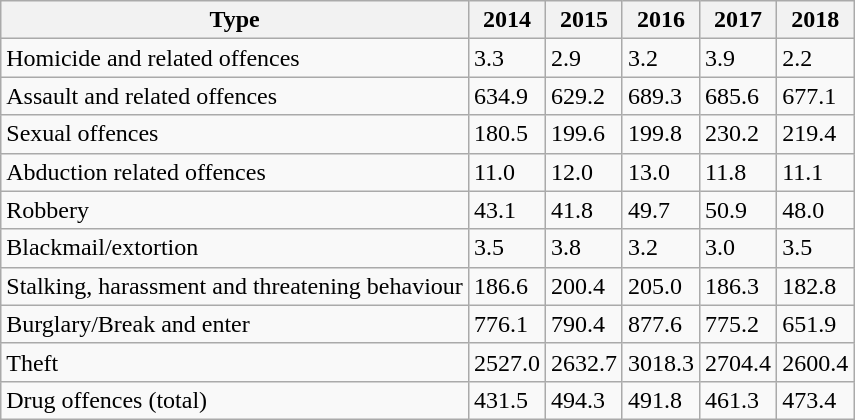<table class="wikitable">
<tr>
<th>Type</th>
<th>2014</th>
<th>2015</th>
<th>2016</th>
<th>2017</th>
<th>2018</th>
</tr>
<tr>
<td>Homicide and related offences</td>
<td>3.3</td>
<td>2.9</td>
<td>3.2</td>
<td>3.9</td>
<td>2.2</td>
</tr>
<tr>
<td>Assault and related offences</td>
<td>634.9</td>
<td>629.2</td>
<td>689.3</td>
<td>685.6</td>
<td>677.1</td>
</tr>
<tr>
<td>Sexual offences</td>
<td>180.5</td>
<td>199.6</td>
<td>199.8</td>
<td>230.2</td>
<td>219.4</td>
</tr>
<tr>
<td>Abduction related offences</td>
<td>11.0</td>
<td>12.0</td>
<td>13.0</td>
<td>11.8</td>
<td>11.1</td>
</tr>
<tr>
<td>Robbery</td>
<td>43.1</td>
<td>41.8</td>
<td>49.7</td>
<td>50.9</td>
<td>48.0</td>
</tr>
<tr>
<td>Blackmail/extortion</td>
<td>3.5</td>
<td>3.8</td>
<td>3.2</td>
<td>3.0</td>
<td>3.5</td>
</tr>
<tr>
<td>Stalking, harassment and threatening behaviour</td>
<td>186.6</td>
<td>200.4</td>
<td>205.0</td>
<td>186.3</td>
<td>182.8</td>
</tr>
<tr>
<td>Burglary/Break and enter</td>
<td>776.1</td>
<td>790.4</td>
<td>877.6</td>
<td>775.2</td>
<td>651.9</td>
</tr>
<tr>
<td>Theft</td>
<td>2527.0</td>
<td>2632.7</td>
<td>3018.3</td>
<td>2704.4</td>
<td>2600.4</td>
</tr>
<tr>
<td>Drug offences (total)</td>
<td>431.5</td>
<td>494.3</td>
<td>491.8</td>
<td>461.3</td>
<td>473.4</td>
</tr>
</table>
